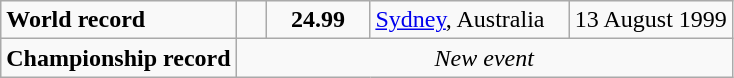<table class="wikitable">
<tr>
<td><strong>World record</strong></td>
<td style="padding-right:1em"></td>
<td style="text-align:center;padding-left:1em; padding-right:1em;"><strong>24.99</strong></td>
<td style="padding-right:1em"><a href='#'>Sydney</a>, Australia</td>
<td align=right>13 August 1999</td>
</tr>
<tr>
<td><strong>Championship record</strong></td>
<td colspan="5" style="text-align:center;"><em>New event</em></td>
</tr>
</table>
